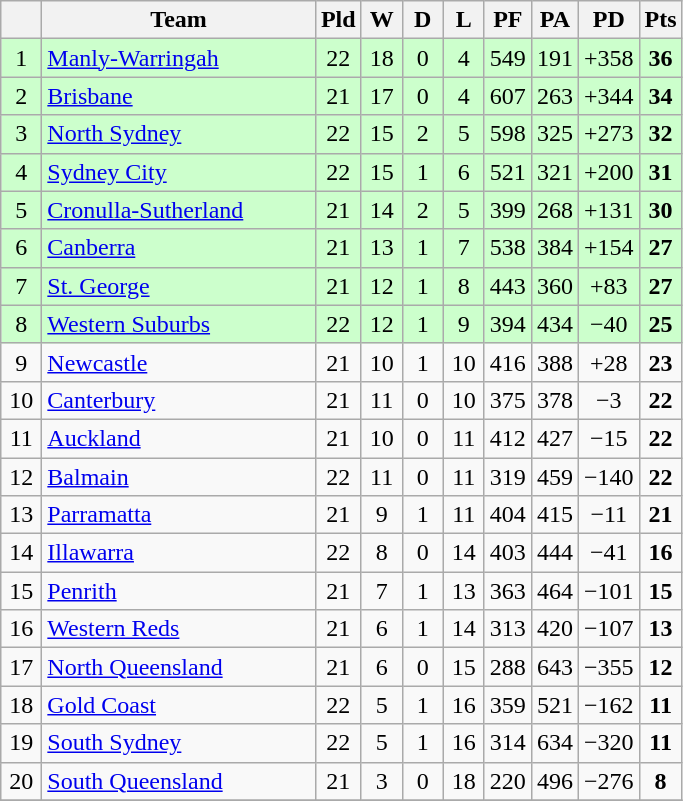<table class="wikitable" style="text-align:center;">
<tr>
<th width=20 abbr="Position×"></th>
<th width=175>Team</th>
<th width=20 abbr="Played">Pld</th>
<th width=20 abbr="Won">W</th>
<th width=20 abbr="Drawn">D</th>
<th width=20 abbr="Lost">L</th>
<th width=20 abbr="Points for">PF</th>
<th width=20 abbr="Points against">PA</th>
<th width=20 abbr="Points difference">PD</th>
<th width=20 abbr="Points">Pts</th>
</tr>
<tr style="background: #ccffcc;">
<td>1</td>
<td style="text-align:left;"> <a href='#'>Manly-Warringah</a></td>
<td>22</td>
<td>18</td>
<td>0</td>
<td>4</td>
<td>549</td>
<td>191</td>
<td>+358</td>
<td><strong>36</strong></td>
</tr>
<tr style="background: #ccffcc;">
<td>2</td>
<td style="text-align:left;"> <a href='#'>Brisbane</a></td>
<td>21</td>
<td>17</td>
<td>0</td>
<td>4</td>
<td>607</td>
<td>263</td>
<td>+344</td>
<td><strong>34</strong></td>
</tr>
<tr style="background: #ccffcc;">
<td>3</td>
<td style="text-align:left;"> <a href='#'>North Sydney</a></td>
<td>22</td>
<td>15</td>
<td>2</td>
<td>5</td>
<td>598</td>
<td>325</td>
<td>+273</td>
<td><strong>32</strong></td>
</tr>
<tr style="background: #ccffcc;">
<td>4</td>
<td style="text-align:left;"> <a href='#'>Sydney City</a></td>
<td>22</td>
<td>15</td>
<td>1</td>
<td>6</td>
<td>521</td>
<td>321</td>
<td>+200</td>
<td><strong>31</strong></td>
</tr>
<tr style="background: #ccffcc;">
<td>5</td>
<td style="text-align:left;"> <a href='#'>Cronulla-Sutherland</a></td>
<td>21</td>
<td>14</td>
<td>2</td>
<td>5</td>
<td>399</td>
<td>268</td>
<td>+131</td>
<td><strong>30</strong></td>
</tr>
<tr style="background: #ccffcc;">
<td>6</td>
<td style="text-align:left;"> <a href='#'>Canberra</a></td>
<td>21</td>
<td>13</td>
<td>1</td>
<td>7</td>
<td>538</td>
<td>384</td>
<td>+154</td>
<td><strong>27</strong></td>
</tr>
<tr style="background: #ccffcc;">
<td>7</td>
<td style="text-align:left;"> <a href='#'>St. George</a></td>
<td>21</td>
<td>12</td>
<td>1</td>
<td>8</td>
<td>443</td>
<td>360</td>
<td>+83</td>
<td><strong>27</strong></td>
</tr>
<tr style="background: #ccffcc;">
<td>8</td>
<td style="text-align:left;"> <a href='#'>Western Suburbs</a></td>
<td>22</td>
<td>12</td>
<td>1</td>
<td>9</td>
<td>394</td>
<td>434</td>
<td>−40</td>
<td><strong>25</strong></td>
</tr>
<tr>
<td>9</td>
<td style="text-align:left;"> <a href='#'>Newcastle</a></td>
<td>21</td>
<td>10</td>
<td>1</td>
<td>10</td>
<td>416</td>
<td>388</td>
<td>+28</td>
<td><strong>23</strong></td>
</tr>
<tr>
<td>10</td>
<td style="text-align:left;"> <a href='#'>Canterbury</a></td>
<td>21</td>
<td>11</td>
<td>0</td>
<td>10</td>
<td>375</td>
<td>378</td>
<td>−3</td>
<td><strong>22</strong></td>
</tr>
<tr>
<td>11</td>
<td style="text-align:left;"> <a href='#'>Auckland</a></td>
<td>21</td>
<td>10</td>
<td>0</td>
<td>11</td>
<td>412</td>
<td>427</td>
<td>−15</td>
<td><strong>22</strong></td>
</tr>
<tr>
<td>12</td>
<td style="text-align:left;"> <a href='#'>Balmain</a></td>
<td>22</td>
<td>11</td>
<td>0</td>
<td>11</td>
<td>319</td>
<td>459</td>
<td>−140</td>
<td><strong>22</strong></td>
</tr>
<tr>
<td>13</td>
<td style="text-align:left;"> <a href='#'>Parramatta</a></td>
<td>21</td>
<td>9</td>
<td>1</td>
<td>11</td>
<td>404</td>
<td>415</td>
<td>−11</td>
<td><strong>21</strong></td>
</tr>
<tr>
<td>14</td>
<td style="text-align:left;"> <a href='#'>Illawarra</a></td>
<td>22</td>
<td>8</td>
<td>0</td>
<td>14</td>
<td>403</td>
<td>444</td>
<td>−41</td>
<td><strong>16</strong></td>
</tr>
<tr>
<td>15</td>
<td style="text-align:left;"> <a href='#'>Penrith</a></td>
<td>21</td>
<td>7</td>
<td>1</td>
<td>13</td>
<td>363</td>
<td>464</td>
<td>−101</td>
<td><strong>15</strong></td>
</tr>
<tr>
<td>16</td>
<td style="text-align:left;"> <a href='#'>Western Reds</a></td>
<td>21</td>
<td>6</td>
<td>1</td>
<td>14</td>
<td>313</td>
<td>420</td>
<td>−107</td>
<td><strong>13</strong></td>
</tr>
<tr>
<td>17</td>
<td style="text-align:left;"> <a href='#'>North Queensland</a></td>
<td>21</td>
<td>6</td>
<td>0</td>
<td>15</td>
<td>288</td>
<td>643</td>
<td>−355</td>
<td><strong>12</strong></td>
</tr>
<tr>
<td>18</td>
<td style="text-align:left;"> <a href='#'>Gold Coast</a></td>
<td>22</td>
<td>5</td>
<td>1</td>
<td>16</td>
<td>359</td>
<td>521</td>
<td>−162</td>
<td><strong>11</strong></td>
</tr>
<tr>
<td>19</td>
<td style="text-align:left;"> <a href='#'>South Sydney</a></td>
<td>22</td>
<td>5</td>
<td>1</td>
<td>16</td>
<td>314</td>
<td>634</td>
<td>−320</td>
<td><strong>11</strong></td>
</tr>
<tr>
<td>20</td>
<td style="text-align:left;"> <a href='#'>South Queensland</a></td>
<td>21</td>
<td>3</td>
<td>0</td>
<td>18</td>
<td>220</td>
<td>496</td>
<td>−276</td>
<td><strong>8</strong></td>
</tr>
<tr>
</tr>
</table>
